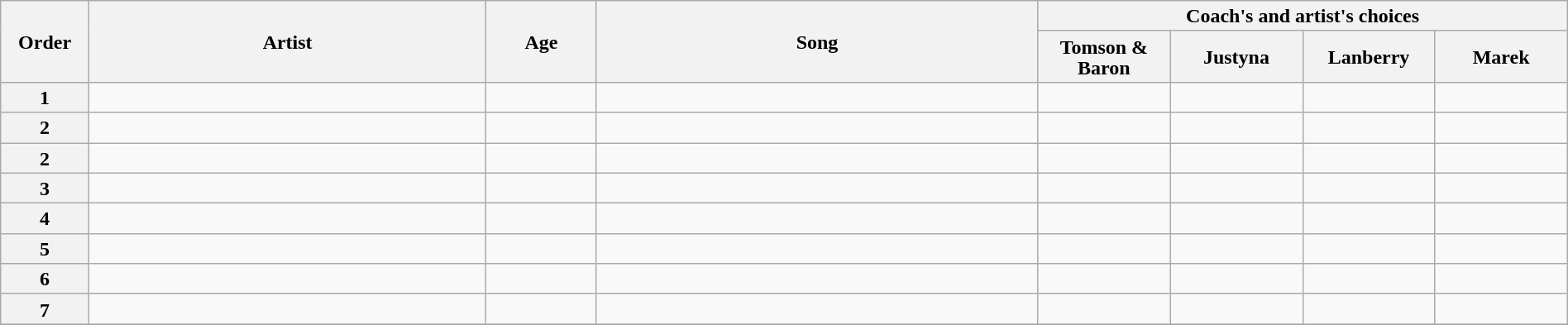<table class="wikitable" style="text-align:center; line-height:17px; width:100%">
<tr>
<th scope="col" rowspan="2" style="width:04%">Order</th>
<th scope="col" rowspan="2" style="width:18%">Artist</th>
<th scope="col" rowspan="2" style="width:05%">Age</th>
<th scope="col" rowspan="2" style="width:20%">Song</th>
<th scope="col" colspan="4" style="width:24%">Coach's and artist's choices</th>
</tr>
<tr>
<th style="width:06%">Tomson & Baron</th>
<th style="width:06%">Justyna</th>
<th style="width:06%">Lanberry</th>
<th style="width:06%">Marek</th>
</tr>
<tr>
<th>1</th>
<td></td>
<td></td>
<td></td>
<td></td>
<td></td>
<td></td>
<td></td>
</tr>
<tr>
<th>2</th>
<td></td>
<td></td>
<td></td>
<td></td>
<td></td>
<td></td>
<td></td>
</tr>
<tr>
<th>2</th>
<td></td>
<td></td>
<td></td>
<td></td>
<td></td>
<td></td>
<td></td>
</tr>
<tr>
<th>3</th>
<td></td>
<td></td>
<td></td>
<td></td>
<td></td>
<td></td>
<td></td>
</tr>
<tr>
<th>4</th>
<td></td>
<td></td>
<td></td>
<td></td>
<td></td>
<td></td>
<td></td>
</tr>
<tr>
<th>5</th>
<td></td>
<td></td>
<td></td>
<td></td>
<td></td>
<td></td>
<td></td>
</tr>
<tr>
<th>6</th>
<td></td>
<td></td>
<td></td>
<td></td>
<td></td>
<td></td>
<td></td>
</tr>
<tr>
<th>7</th>
<td></td>
<td></td>
<td></td>
<td></td>
<td></td>
<td></td>
<td></td>
</tr>
<tr>
</tr>
</table>
